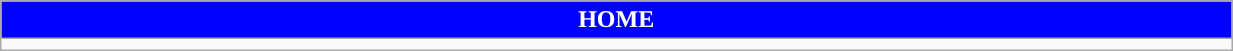<table class="wikitable collapsible collapsed" style="width:65%">
<tr>
<th colspan=6 ! style="color:#FFFFFF; background:#0000FF">HOME</th>
</tr>
<tr>
<td></td>
</tr>
</table>
